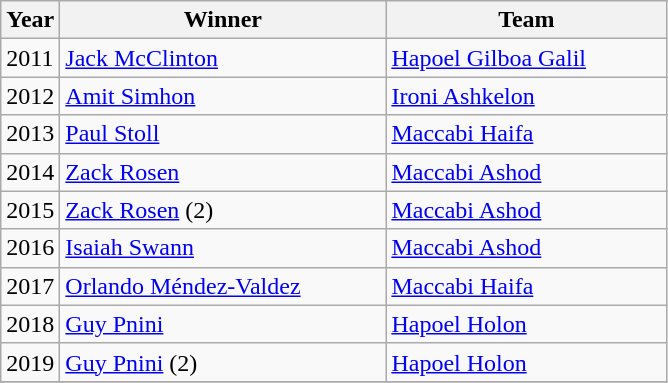<table class="wikitable">
<tr>
<th>Year</th>
<th width=210>Winner</th>
<th width=180>Team</th>
</tr>
<tr>
<td>2011</td>
<td> <a href='#'>Jack McClinton</a></td>
<td><a href='#'>Hapoel Gilboa Galil</a></td>
</tr>
<tr>
<td>2012</td>
<td> <a href='#'>Amit Simhon</a></td>
<td><a href='#'>Ironi Ashkelon</a></td>
</tr>
<tr>
<td>2013</td>
<td>   <a href='#'>Paul Stoll</a></td>
<td><a href='#'>Maccabi Haifa</a></td>
</tr>
<tr>
<td>2014</td>
<td> <a href='#'>Zack Rosen</a></td>
<td><a href='#'>Maccabi Ashod</a></td>
</tr>
<tr>
<td>2015</td>
<td> <a href='#'>Zack Rosen</a> (2)</td>
<td><a href='#'>Maccabi Ashod</a></td>
</tr>
<tr>
<td>2016</td>
<td> <a href='#'>Isaiah Swann</a></td>
<td><a href='#'>Maccabi Ashod</a></td>
</tr>
<tr>
<td>2017</td>
<td>   <a href='#'>Orlando Méndez-Valdez</a></td>
<td><a href='#'>Maccabi Haifa</a></td>
</tr>
<tr>
<td>2018</td>
<td> <a href='#'>Guy Pnini</a></td>
<td><a href='#'>Hapoel Holon</a></td>
</tr>
<tr>
<td>2019</td>
<td> <a href='#'>Guy Pnini</a> (2)</td>
<td><a href='#'>Hapoel Holon</a></td>
</tr>
<tr>
</tr>
</table>
